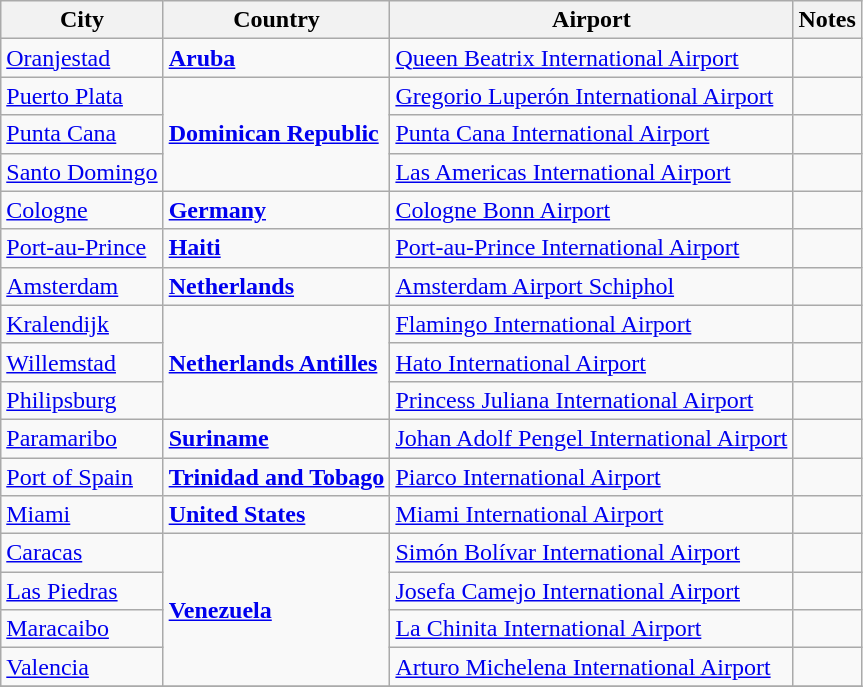<table class="sortable wikitable">
<tr>
<th>City</th>
<th>Country</th>
<th>Airport</th>
<th>Notes</th>
</tr>
<tr>
<td><a href='#'>Oranjestad</a></td>
<td><strong><a href='#'>Aruba</a></strong></td>
<td><a href='#'>Queen Beatrix International Airport</a></td>
<td></td>
</tr>
<tr>
<td><a href='#'>Puerto Plata</a></td>
<td rowspan=3><strong><a href='#'>Dominican Republic</a></strong></td>
<td><a href='#'>Gregorio Luperón International Airport</a></td>
<td></td>
</tr>
<tr>
<td><a href='#'>Punta Cana</a></td>
<td><a href='#'>Punta Cana International Airport</a></td>
<td></td>
</tr>
<tr>
<td><a href='#'>Santo Domingo</a></td>
<td><a href='#'>Las Americas International Airport</a></td>
<td></td>
</tr>
<tr>
<td><a href='#'>Cologne</a></td>
<td><strong><a href='#'>Germany</a></strong></td>
<td><a href='#'>Cologne Bonn Airport</a></td>
<td></td>
</tr>
<tr>
<td><a href='#'>Port-au-Prince</a></td>
<td><strong><a href='#'>Haiti</a></strong></td>
<td><a href='#'>Port-au-Prince International Airport</a></td>
<td></td>
</tr>
<tr>
<td><a href='#'>Amsterdam</a></td>
<td><strong><a href='#'>Netherlands</a></strong></td>
<td><a href='#'>Amsterdam Airport Schiphol</a></td>
<td></td>
</tr>
<tr>
<td><a href='#'>Kralendijk</a></td>
<td rowspan="3"><strong><a href='#'>Netherlands Antilles</a></strong></td>
<td><a href='#'>Flamingo International Airport</a></td>
<td></td>
</tr>
<tr>
<td><a href='#'>Willemstad</a></td>
<td><a href='#'>Hato International Airport</a></td>
<td></td>
</tr>
<tr>
<td><a href='#'>Philipsburg</a></td>
<td><a href='#'>Princess Juliana International Airport</a></td>
<td></td>
</tr>
<tr>
<td><a href='#'>Paramaribo</a></td>
<td><strong><a href='#'>Suriname</a></strong></td>
<td><a href='#'>Johan Adolf Pengel International Airport</a></td>
<td></td>
</tr>
<tr>
<td><a href='#'>Port of Spain</a></td>
<td><strong><a href='#'>Trinidad and Tobago</a></strong></td>
<td><a href='#'>Piarco International Airport</a></td>
<td></td>
</tr>
<tr>
<td><a href='#'>Miami</a></td>
<td><strong><a href='#'>United States</a></strong></td>
<td><a href='#'>Miami International Airport</a></td>
<td></td>
</tr>
<tr>
<td><a href='#'>Caracas</a></td>
<td rowspan=4><strong><a href='#'>Venezuela</a></strong></td>
<td><a href='#'>Simón Bolívar International Airport</a></td>
<td></td>
</tr>
<tr>
<td><a href='#'>Las Piedras</a></td>
<td><a href='#'>Josefa Camejo International Airport</a></td>
<td></td>
</tr>
<tr>
<td><a href='#'>Maracaibo</a></td>
<td><a href='#'>La Chinita International Airport</a></td>
<td></td>
</tr>
<tr>
<td><a href='#'>Valencia</a></td>
<td><a href='#'>Arturo Michelena International Airport</a></td>
<td></td>
</tr>
<tr>
</tr>
</table>
